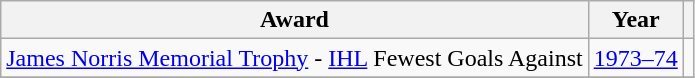<table class="wikitable">
<tr>
<th>Award</th>
<th>Year</th>
<th></th>
</tr>
<tr>
<td><a href='#'>James Norris Memorial Trophy</a> - <a href='#'>IHL</a> Fewest Goals Against</td>
<td><a href='#'>1973–74</a></td>
<td></td>
</tr>
<tr>
</tr>
</table>
